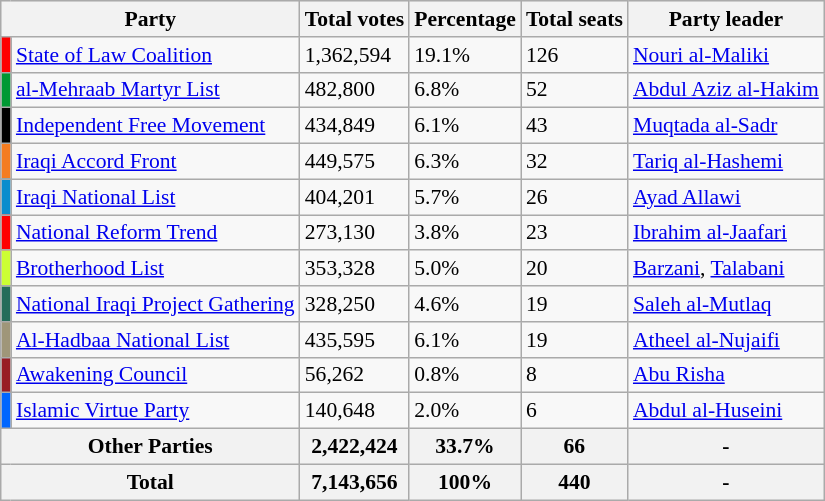<table class="wikitable sortable" style="border:1px solid #8888aa; background:#f8f8f8; padding:0; font-size:90%;">
<tr style="background:#e9e9e9;">
<th colspan=2>Party</th>
<th>Total votes</th>
<th>Percentage</th>
<th>Total seats</th>
<th>Party leader</th>
</tr>
<tr>
<td style="background:#f00;"></td>
<td><a href='#'>State of Law Coalition</a></td>
<td>1,362,594</td>
<td>19.1%</td>
<td>126</td>
<td><a href='#'>Nouri al-Maliki</a></td>
</tr>
<tr>
<td style="background:#093;"></td>
<td><a href='#'>al-Mehraab Martyr List</a></td>
<td>482,800</td>
<td>6.8%</td>
<td>52</td>
<td><a href='#'>Abdul Aziz al-Hakim</a></td>
</tr>
<tr>
<td style="background:#000;"></td>
<td><a href='#'>Independent Free Movement</a></td>
<td>434,849</td>
<td>6.1%</td>
<td>43</td>
<td><a href='#'>Muqtada al-Sadr</a></td>
</tr>
<tr>
<td style="background:#f47c20;"></td>
<td><a href='#'>Iraqi Accord Front</a></td>
<td>449,575</td>
<td>6.3%</td>
<td>32</td>
<td><a href='#'>Tariq al-Hashemi</a></td>
</tr>
<tr>
<td style="background:#098dcd;"></td>
<td><a href='#'>Iraqi National List</a></td>
<td>404,201</td>
<td>5.7%</td>
<td>26</td>
<td><a href='#'>Ayad Allawi</a></td>
</tr>
<tr>
<td style="background:#f00;"></td>
<td><a href='#'>National Reform Trend</a></td>
<td>273,130</td>
<td>3.8%</td>
<td>23</td>
<td><a href='#'>Ibrahim al-Jaafari</a></td>
</tr>
<tr>
<td style="background:#cf3;"></td>
<td><a href='#'>Brotherhood List</a></td>
<td>353,328</td>
<td>5.0%</td>
<td>20</td>
<td><a href='#'>Barzani</a>, <a href='#'>Talabani</a></td>
</tr>
<tr>
<td style="background:#256c5a;"></td>
<td><a href='#'>National Iraqi Project Gathering</a></td>
<td>328,250</td>
<td>4.6%</td>
<td>19</td>
<td><a href='#'>Saleh al-Mutlaq</a></td>
</tr>
<tr>
<td style="background:#9f9679;"></td>
<td><a href='#'>Al-Hadbaa National List</a></td>
<td>435,595</td>
<td>6.1%</td>
<td>19</td>
<td><a href='#'>Atheel al-Nujaifi</a></td>
</tr>
<tr>
<td style="background:#981c24;"></td>
<td><a href='#'>Awakening Council</a></td>
<td>56,262</td>
<td>0.8%</td>
<td>8</td>
<td><a href='#'>Abu Risha</a></td>
</tr>
<tr>
<td style="background:#06f;"></td>
<td><a href='#'>Islamic Virtue Party</a></td>
<td>140,648</td>
<td>2.0%</td>
<td>6</td>
<td><a href='#'>Abdul al-Huseini</a></td>
</tr>
<tr>
<th colspan=2>Other Parties</th>
<th>2,422,424</th>
<th>33.7%</th>
<th>66</th>
<th>-</th>
</tr>
<tr>
<th colspan=2><strong>Total</strong></th>
<th><strong>7,143,656</strong></th>
<th><strong>100%</strong></th>
<th><strong>440</strong></th>
<th>-</th>
</tr>
</table>
